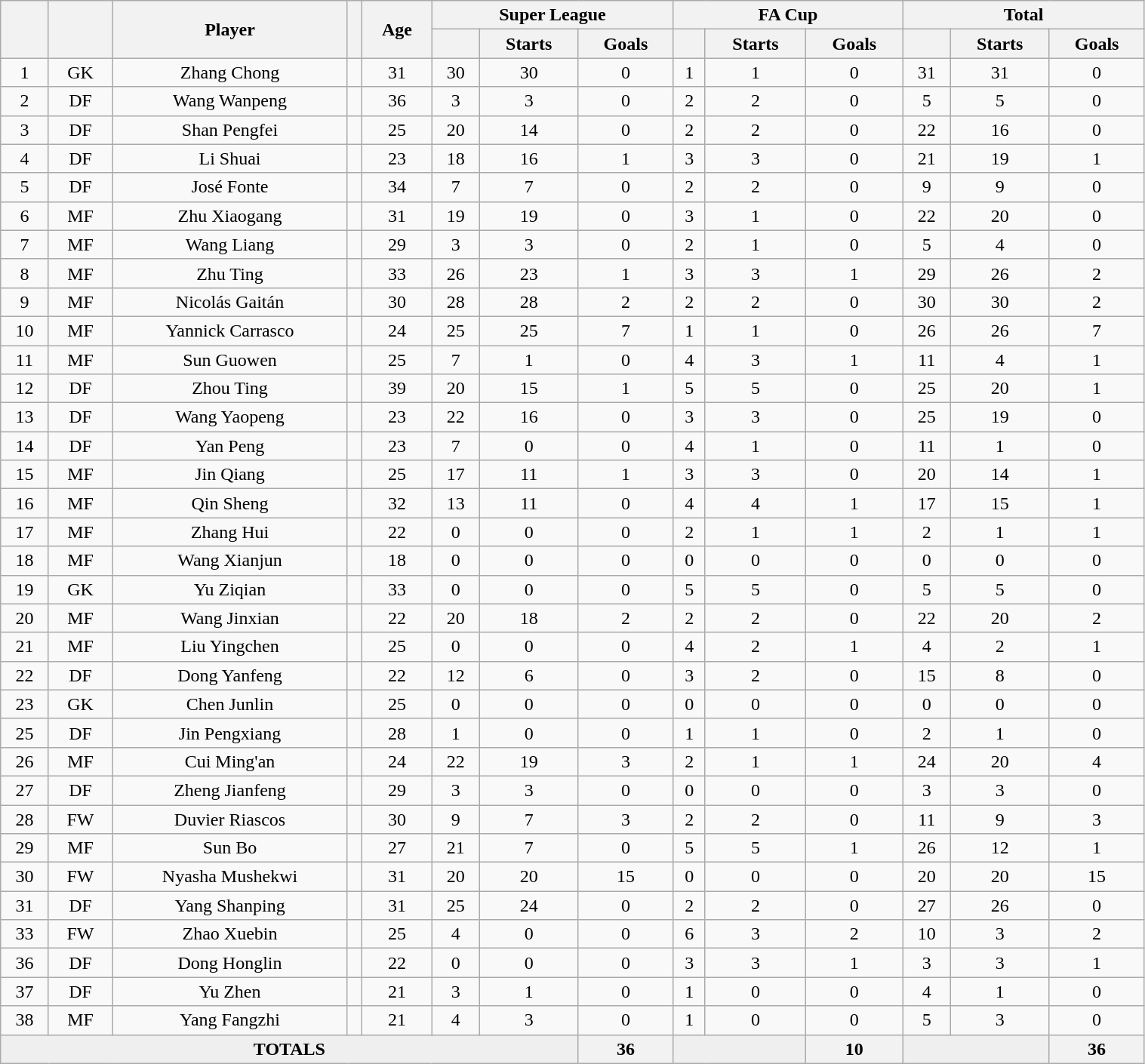<table class="wikitable" width="80%" style="text-align:center">
<tr>
<th rowspan="2"></th>
<th rowspan="2"></th>
<th rowspan="2" width="200">Player</th>
<th rowspan="2"></th>
<th rowspan="2">Age</th>
<th colspan="3" width="105">Super League</th>
<th colspan="3" width="105">FA Cup</th>
<th colspan="3" width="105">Total</th>
</tr>
<tr>
<th></th>
<th>Starts</th>
<th>Goals</th>
<th></th>
<th>Starts</th>
<th>Goals</th>
<th></th>
<th>Starts</th>
<th>Goals</th>
</tr>
<tr>
<td>1</td>
<td>GK</td>
<td>Zhang Chong</td>
<td></td>
<td>31</td>
<td>30</td>
<td>30</td>
<td>0</td>
<td>1</td>
<td>1</td>
<td>0</td>
<td>31</td>
<td>31</td>
<td>0</td>
</tr>
<tr>
<td>2</td>
<td>DF</td>
<td>Wang Wanpeng</td>
<td></td>
<td>36</td>
<td>3</td>
<td>3</td>
<td>0</td>
<td>2</td>
<td>2</td>
<td>0</td>
<td>5</td>
<td>5</td>
<td>0</td>
</tr>
<tr>
<td>3</td>
<td>DF</td>
<td>Shan Pengfei</td>
<td></td>
<td>25</td>
<td>20</td>
<td>14</td>
<td>0</td>
<td>2</td>
<td>2</td>
<td>0</td>
<td>22</td>
<td>16</td>
<td>0</td>
</tr>
<tr>
<td>4</td>
<td>DF</td>
<td>Li Shuai</td>
<td></td>
<td>23</td>
<td>18</td>
<td>16</td>
<td>1</td>
<td>3</td>
<td>3</td>
<td>0</td>
<td>21</td>
<td>19</td>
<td>1</td>
</tr>
<tr>
<td>5</td>
<td>DF</td>
<td>José Fonte</td>
<td></td>
<td>34</td>
<td>7</td>
<td>7</td>
<td>0</td>
<td>2</td>
<td>2</td>
<td>0</td>
<td>9</td>
<td>9</td>
<td>0</td>
</tr>
<tr>
<td>6</td>
<td>MF</td>
<td>Zhu Xiaogang</td>
<td></td>
<td>31</td>
<td>19</td>
<td>19</td>
<td>0</td>
<td>3</td>
<td>1</td>
<td>0</td>
<td>22</td>
<td>20</td>
<td>0</td>
</tr>
<tr>
<td>7</td>
<td>MF</td>
<td>Wang Liang</td>
<td></td>
<td>29</td>
<td>3</td>
<td>3</td>
<td>0</td>
<td>2</td>
<td>1</td>
<td>0</td>
<td>5</td>
<td>4</td>
<td>0</td>
</tr>
<tr>
<td>8</td>
<td>MF</td>
<td>Zhu Ting</td>
<td></td>
<td>33</td>
<td>26</td>
<td>23</td>
<td>1</td>
<td>3</td>
<td>3</td>
<td>1</td>
<td>29</td>
<td>26</td>
<td>2</td>
</tr>
<tr>
<td>9</td>
<td>MF</td>
<td>Nicolás Gaitán</td>
<td></td>
<td>30</td>
<td>28</td>
<td>28</td>
<td>2</td>
<td>2</td>
<td>2</td>
<td>0</td>
<td>30</td>
<td>30</td>
<td>2</td>
</tr>
<tr>
<td>10</td>
<td>MF</td>
<td>Yannick Carrasco</td>
<td></td>
<td>24</td>
<td>25</td>
<td>25</td>
<td>7</td>
<td>1</td>
<td>1</td>
<td>0</td>
<td>26</td>
<td>26</td>
<td>7</td>
</tr>
<tr>
<td>11</td>
<td>MF</td>
<td>Sun Guowen</td>
<td></td>
<td>25</td>
<td>7</td>
<td>1</td>
<td>0</td>
<td>4</td>
<td>3</td>
<td>1</td>
<td>11</td>
<td>4</td>
<td>1</td>
</tr>
<tr>
<td>12</td>
<td>DF</td>
<td>Zhou Ting</td>
<td></td>
<td>39</td>
<td>20</td>
<td>15</td>
<td>1</td>
<td>5</td>
<td>5</td>
<td>0</td>
<td>25</td>
<td>20</td>
<td>1</td>
</tr>
<tr>
<td>13</td>
<td>DF</td>
<td>Wang Yaopeng</td>
<td></td>
<td>23</td>
<td>22</td>
<td>16</td>
<td>0</td>
<td>3</td>
<td>3</td>
<td>0</td>
<td>25</td>
<td>19</td>
<td>0</td>
</tr>
<tr>
<td>14</td>
<td>DF</td>
<td>Yan Peng</td>
<td></td>
<td>23</td>
<td>7</td>
<td>0</td>
<td>0</td>
<td>4</td>
<td>1</td>
<td>0</td>
<td>11</td>
<td>1</td>
<td>0</td>
</tr>
<tr>
<td>15</td>
<td>MF</td>
<td>Jin Qiang</td>
<td></td>
<td>25</td>
<td>17</td>
<td>11</td>
<td>1</td>
<td>3</td>
<td>3</td>
<td>0</td>
<td>20</td>
<td>14</td>
<td>1</td>
</tr>
<tr>
<td>16</td>
<td>MF</td>
<td>Qin Sheng</td>
<td></td>
<td>32</td>
<td>13</td>
<td>11</td>
<td>0</td>
<td>4</td>
<td>4</td>
<td>1</td>
<td>17</td>
<td>15</td>
<td>1</td>
</tr>
<tr>
<td>17</td>
<td>MF</td>
<td>Zhang Hui</td>
<td></td>
<td>22</td>
<td>0</td>
<td>0</td>
<td>0</td>
<td>2</td>
<td>1</td>
<td>1</td>
<td>2</td>
<td>1</td>
<td>1</td>
</tr>
<tr>
<td>18</td>
<td>MF</td>
<td>Wang Xianjun</td>
<td></td>
<td>18</td>
<td>0</td>
<td>0</td>
<td>0</td>
<td>0</td>
<td>0</td>
<td>0</td>
<td>0</td>
<td>0</td>
<td>0</td>
</tr>
<tr>
<td>19</td>
<td>GK</td>
<td>Yu Ziqian</td>
<td></td>
<td>33</td>
<td>0</td>
<td>0</td>
<td>0</td>
<td>5</td>
<td>5</td>
<td>0</td>
<td>5</td>
<td>5</td>
<td>0</td>
</tr>
<tr>
<td>20</td>
<td>MF</td>
<td>Wang Jinxian</td>
<td></td>
<td>22</td>
<td>20</td>
<td>18</td>
<td>2</td>
<td>2</td>
<td>2</td>
<td>0</td>
<td>22</td>
<td>20</td>
<td>2</td>
</tr>
<tr>
<td>21</td>
<td>MF</td>
<td>Liu Yingchen</td>
<td></td>
<td>25</td>
<td>0</td>
<td>0</td>
<td>0</td>
<td>4</td>
<td>2</td>
<td>1</td>
<td>4</td>
<td>2</td>
<td>1</td>
</tr>
<tr>
<td>22</td>
<td>DF</td>
<td>Dong Yanfeng</td>
<td></td>
<td>22</td>
<td>12</td>
<td>6</td>
<td>0</td>
<td>3</td>
<td>2</td>
<td>0</td>
<td>15</td>
<td>8</td>
<td>0</td>
</tr>
<tr>
<td>23</td>
<td>GK</td>
<td>Chen Junlin</td>
<td></td>
<td>25</td>
<td>0</td>
<td>0</td>
<td>0</td>
<td>0</td>
<td>0</td>
<td>0</td>
<td>0</td>
<td>0</td>
<td>0</td>
</tr>
<tr>
<td>25</td>
<td>DF</td>
<td>Jin Pengxiang</td>
<td></td>
<td>28</td>
<td>1</td>
<td>0</td>
<td>0</td>
<td>1</td>
<td>1</td>
<td>0</td>
<td>2</td>
<td>1</td>
<td>0</td>
</tr>
<tr>
<td>26</td>
<td>MF</td>
<td>Cui Ming'an</td>
<td></td>
<td>24</td>
<td>22</td>
<td>19</td>
<td>3</td>
<td>2</td>
<td>1</td>
<td>1</td>
<td>24</td>
<td>20</td>
<td>4</td>
</tr>
<tr>
<td>27</td>
<td>DF</td>
<td>Zheng Jianfeng</td>
<td></td>
<td>29</td>
<td>3</td>
<td>3</td>
<td>0</td>
<td>0</td>
<td>0</td>
<td>0</td>
<td>3</td>
<td>3</td>
<td>0</td>
</tr>
<tr>
<td>28</td>
<td>FW</td>
<td>Duvier Riascos</td>
<td></td>
<td>30</td>
<td>9</td>
<td>7</td>
<td>3</td>
<td>2</td>
<td>2</td>
<td>0</td>
<td>11</td>
<td>9</td>
<td>3</td>
</tr>
<tr>
<td>29</td>
<td>MF</td>
<td>Sun Bo</td>
<td></td>
<td>27</td>
<td>21</td>
<td>7</td>
<td>0</td>
<td>5</td>
<td>5</td>
<td>1</td>
<td>26</td>
<td>12</td>
<td>1</td>
</tr>
<tr>
<td>30</td>
<td>FW</td>
<td>Nyasha Mushekwi</td>
<td></td>
<td>31</td>
<td>20</td>
<td>20</td>
<td>15</td>
<td>0</td>
<td>0</td>
<td>0</td>
<td>20</td>
<td>20</td>
<td>15</td>
</tr>
<tr>
<td>31</td>
<td>DF</td>
<td>Yang Shanping</td>
<td></td>
<td>31</td>
<td>25</td>
<td>24</td>
<td>0</td>
<td>2</td>
<td>2</td>
<td>0</td>
<td>27</td>
<td>26</td>
<td>0</td>
</tr>
<tr>
<td>33</td>
<td>FW</td>
<td>Zhao Xuebin</td>
<td></td>
<td>25</td>
<td>4</td>
<td>0</td>
<td>0</td>
<td>6</td>
<td>3</td>
<td>2</td>
<td>10</td>
<td>3</td>
<td>2</td>
</tr>
<tr>
<td>36</td>
<td>DF</td>
<td>Dong Honglin</td>
<td></td>
<td>22</td>
<td>0</td>
<td>0</td>
<td>0</td>
<td>3</td>
<td>3</td>
<td>1</td>
<td>3</td>
<td>3</td>
<td>1</td>
</tr>
<tr>
<td>37</td>
<td>DF</td>
<td>Yu Zhen</td>
<td></td>
<td>21</td>
<td>3</td>
<td>1</td>
<td>0</td>
<td>1</td>
<td>0</td>
<td>0</td>
<td>4</td>
<td>1</td>
<td>0</td>
</tr>
<tr>
<td>38</td>
<td>MF</td>
<td>Yang Fangzhi</td>
<td></td>
<td>21</td>
<td>4</td>
<td>3</td>
<td>0</td>
<td>1</td>
<td>0</td>
<td>0</td>
<td>5</td>
<td>3</td>
<td>0</td>
</tr>
<tr>
<td colspan="7" style="background: #efefef; text-align: center;"><strong>TOTALS</strong></td>
<th>36</th>
<td colspan="2" style="background: #efefef; text-align: center;"></td>
<th>10</th>
<td colspan="2" style="background: #efefef; text-align: center;"></td>
<th>36</th>
</tr>
</table>
